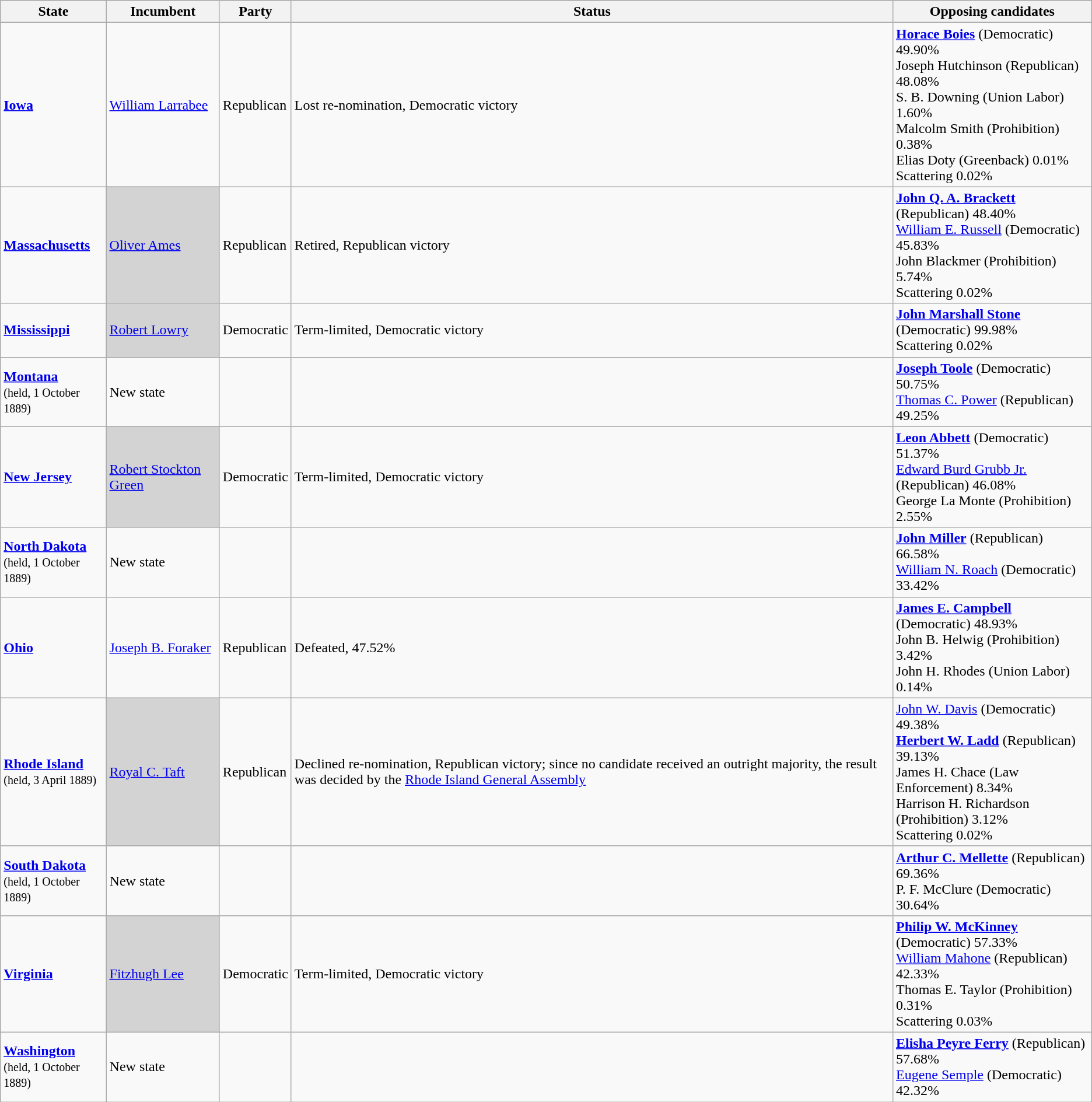<table class="wikitable">
<tr>
<th>State</th>
<th>Incumbent</th>
<th>Party</th>
<th>Status</th>
<th>Opposing candidates</th>
</tr>
<tr>
<td><strong><a href='#'>Iowa</a></strong></td>
<td><a href='#'>William Larrabee</a></td>
<td>Republican</td>
<td>Lost re-nomination, Democratic victory</td>
<td><strong><a href='#'>Horace Boies</a></strong> (Democratic) 49.90%<br>Joseph Hutchinson (Republican) 48.08%<br>S. B. Downing (Union Labor) 1.60%<br>Malcolm Smith (Prohibition) 0.38%<br>Elias Doty (Greenback) 0.01%<br>Scattering 0.02%<br></td>
</tr>
<tr>
<td><strong><a href='#'>Massachusetts</a></strong></td>
<td bgcolor="lightgrey"><a href='#'>Oliver Ames</a></td>
<td>Republican</td>
<td>Retired, Republican victory</td>
<td><strong><a href='#'>John Q. A. Brackett</a></strong> (Republican) 48.40%<br><a href='#'>William E. Russell</a> (Democratic) 45.83%<br>John Blackmer (Prohibition) 5.74%<br>Scattering 0.02%<br></td>
</tr>
<tr>
<td><strong><a href='#'>Mississippi</a></strong></td>
<td bgcolor="lightgrey"><a href='#'>Robert Lowry</a></td>
<td>Democratic</td>
<td>Term-limited, Democratic victory</td>
<td><strong><a href='#'>John Marshall Stone</a></strong> (Democratic) 99.98%<br>Scattering 0.02%<br></td>
</tr>
<tr>
<td><strong><a href='#'>Montana</a></strong><br><small>(held, 1 October 1889)</small></td>
<td>New state</td>
<td></td>
<td></td>
<td><strong><a href='#'>Joseph Toole</a></strong> (Democratic) 50.75%<br><a href='#'>Thomas C. Power</a> (Republican) 49.25%<br></td>
</tr>
<tr>
<td><strong><a href='#'>New Jersey</a></strong></td>
<td bgcolor="lightgrey"><a href='#'>Robert Stockton Green</a></td>
<td>Democratic</td>
<td>Term-limited, Democratic victory</td>
<td><strong><a href='#'>Leon Abbett</a></strong> (Democratic) 51.37%<br><a href='#'>Edward Burd Grubb Jr.</a> (Republican) 46.08%<br>George La Monte (Prohibition) 2.55%<br></td>
</tr>
<tr>
<td><strong><a href='#'>North Dakota</a></strong><br><small>(held, 1 October 1889)</small></td>
<td>New state</td>
<td></td>
<td></td>
<td><strong><a href='#'>John Miller</a></strong> (Republican) 66.58%<br><a href='#'>William N. Roach</a> (Democratic) 33.42%<br></td>
</tr>
<tr>
<td><strong><a href='#'>Ohio</a></strong></td>
<td><a href='#'>Joseph B. Foraker</a></td>
<td>Republican</td>
<td>Defeated, 47.52%</td>
<td><strong><a href='#'>James E. Campbell</a></strong> (Democratic) 48.93%<br>John B. Helwig (Prohibition) 3.42%<br>John H. Rhodes (Union Labor) 0.14%<br></td>
</tr>
<tr>
<td><strong><a href='#'>Rhode Island</a></strong><br><small>(held, 3 April 1889)</small></td>
<td bgcolor="lightgrey"><a href='#'>Royal C. Taft</a></td>
<td>Republican</td>
<td>Declined re-nomination, Republican victory; since no candidate received an outright majority, the result was decided by the <a href='#'>Rhode Island General Assembly</a></td>
<td><a href='#'>John W. Davis</a> (Democratic) 49.38%<br><strong><a href='#'>Herbert W. Ladd</a></strong> (Republican) 39.13%<br>James H. Chace (Law Enforcement) 8.34%<br>Harrison H. Richardson (Prohibition) 3.12%<br>Scattering 0.02%<br></td>
</tr>
<tr>
<td><strong><a href='#'>South Dakota</a></strong><br><small>(held, 1 October 1889)</small></td>
<td>New state</td>
<td></td>
<td></td>
<td><strong><a href='#'>Arthur C. Mellette</a></strong> (Republican) 69.36%<br>P. F. McClure (Democratic) 30.64%<br></td>
</tr>
<tr>
<td><strong><a href='#'>Virginia</a></strong></td>
<td bgcolor="lightgrey"><a href='#'>Fitzhugh Lee</a></td>
<td>Democratic</td>
<td>Term-limited, Democratic victory</td>
<td><strong><a href='#'>Philip W. McKinney</a></strong> (Democratic) 57.33%<br><a href='#'>William Mahone</a> (Republican) 42.33%<br>Thomas E. Taylor (Prohibition) 0.31%<br>Scattering 0.03%<br></td>
</tr>
<tr>
<td><strong><a href='#'>Washington</a></strong><br><small>(held, 1 October 1889)</small></td>
<td>New state</td>
<td></td>
<td></td>
<td><strong><a href='#'>Elisha Peyre Ferry</a></strong> (Republican) 57.68%<br><a href='#'>Eugene Semple</a> (Democratic) 42.32%<br></td>
</tr>
</table>
